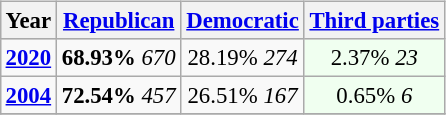<table class="wikitable" style="float:right; font-size:95%;">
<tr bgcolor=lightgrey>
<th>Year</th>
<th><a href='#'>Republican</a></th>
<th><a href='#'>Democratic</a></th>
<th><a href='#'>Third parties</a></th>
</tr>
<tr>
<td style="text-align:center;" ><strong><a href='#'>2020</a></strong></td>
<td style="text-align:center;" ><strong>68.93%</strong> <em>670</em></td>
<td style="text-align:center;" >28.19% <em>274</em></td>
<td style="text-align:center; background:honeyDew;">2.37% <em>23</em></td>
</tr>
<tr>
<td style="text-align:center;" ><strong><a href='#'>2004</a></strong></td>
<td style="text-align:center;" ><strong>72.54%</strong> <em>457</em></td>
<td style="text-align:center;" >26.51% <em>167</em></td>
<td style="text-align:center; background:honeyDew;">0.65% <em>6</em></td>
</tr>
<tr>
</tr>
</table>
